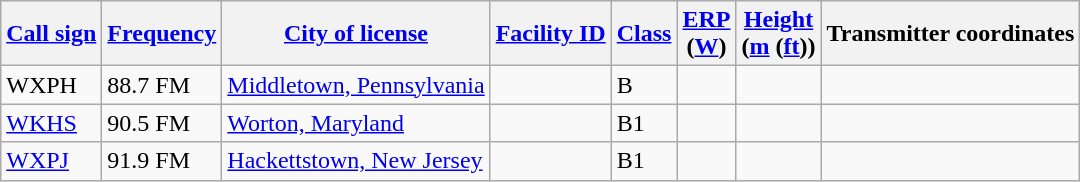<table class="wikitable sortable">
<tr>
<th><a href='#'>Call sign</a></th>
<th data-sort-type="number"><a href='#'>Frequency</a></th>
<th><a href='#'>City of license</a></th>
<th><a href='#'>Facility ID</a></th>
<th><a href='#'>Class</a></th>
<th data-sort-type="number"><a href='#'>ERP</a><br>(<a href='#'>W</a>)</th>
<th data-sort-type="number"><a href='#'>Height</a><br>(<a href='#'>m</a> (<a href='#'>ft</a>))</th>
<th class="unsortable">Transmitter coordinates</th>
</tr>
<tr>
<td>WXPH</td>
<td>88.7 FM</td>
<td><a href='#'>Middletown, Pennsylvania</a></td>
<td></td>
<td>B</td>
<td><br></td>
<td></td>
<td></td>
</tr>
<tr>
<td><a href='#'>WKHS</a></td>
<td>90.5 FM</td>
<td><a href='#'>Worton, Maryland</a></td>
<td></td>
<td>B1</td>
<td></td>
<td></td>
<td></td>
</tr>
<tr>
<td><a href='#'>WXPJ</a></td>
<td>91.9 FM</td>
<td><a href='#'>Hackettstown, New Jersey</a></td>
<td></td>
<td>B1</td>
<td><br></td>
<td></td>
<td></td>
</tr>
</table>
